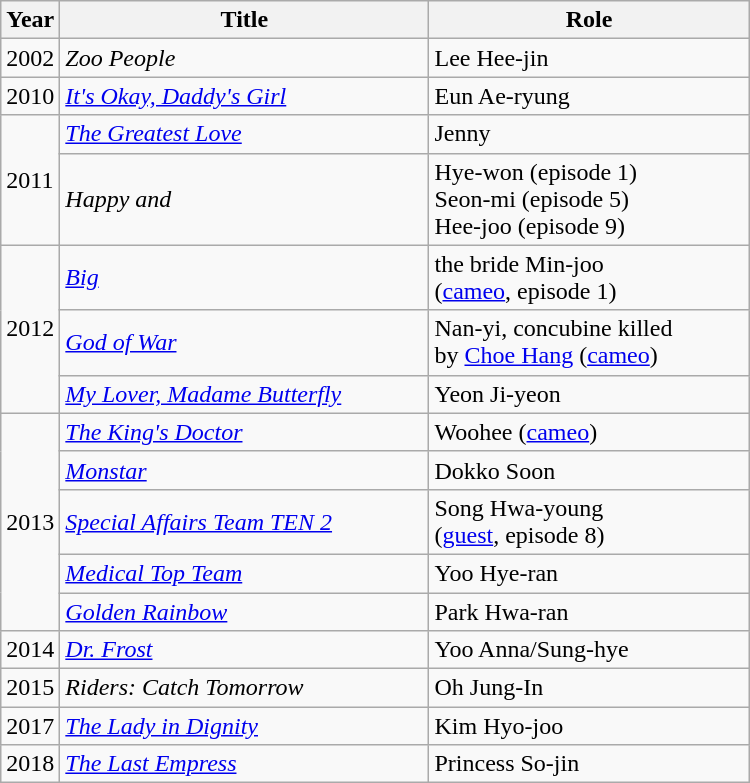<table class="wikitable" style="width:500px">
<tr>
<th width=10>Year</th>
<th>Title</th>
<th>Role</th>
</tr>
<tr>
<td>2002</td>
<td><em>Zoo People</em></td>
<td>Lee Hee-jin</td>
</tr>
<tr>
<td>2010</td>
<td><em><a href='#'>It's Okay, Daddy's Girl</a></em></td>
<td>Eun Ae-ryung</td>
</tr>
<tr>
<td rowspan=2>2011</td>
<td><em><a href='#'>The Greatest Love</a></em></td>
<td>Jenny</td>
</tr>
<tr>
<td><em>Happy and</em></td>
<td>Hye-won (episode 1) <br> Seon-mi (episode 5) <br> Hee-joo (episode 9)</td>
</tr>
<tr>
<td rowspan=3>2012</td>
<td><em><a href='#'>Big</a></em></td>
<td>the bride Min-joo <br> (<a href='#'>cameo</a>, episode 1)</td>
</tr>
<tr>
<td><em><a href='#'>God of War</a></em></td>
<td>Nan-yi, concubine killed <br> by <a href='#'>Choe Hang</a> (<a href='#'>cameo</a>)</td>
</tr>
<tr>
<td><em><a href='#'>My Lover, Madame Butterfly</a></em></td>
<td>Yeon Ji-yeon</td>
</tr>
<tr>
<td rowspan=5>2013</td>
<td><em><a href='#'>The King's Doctor</a></em></td>
<td>Woohee (<a href='#'>cameo</a>)</td>
</tr>
<tr>
<td><em><a href='#'>Monstar</a></em></td>
<td>Dokko Soon</td>
</tr>
<tr>
<td><em><a href='#'>Special Affairs Team TEN 2</a></em></td>
<td>Song Hwa-young <br> (<a href='#'>guest</a>, episode 8)</td>
</tr>
<tr>
<td><em><a href='#'>Medical Top Team</a></em></td>
<td>Yoo Hye-ran</td>
</tr>
<tr>
<td><em><a href='#'>Golden Rainbow</a></em></td>
<td>Park Hwa-ran</td>
</tr>
<tr>
<td>2014</td>
<td><em><a href='#'>Dr. Frost</a></em></td>
<td>Yoo Anna/Sung-hye</td>
</tr>
<tr>
<td>2015</td>
<td><em>Riders: Catch Tomorrow</em></td>
<td>Oh Jung-In</td>
</tr>
<tr>
<td>2017</td>
<td><em><a href='#'>The Lady in Dignity</a></em></td>
<td>Kim Hyo-joo</td>
</tr>
<tr>
<td>2018</td>
<td><em><a href='#'>The Last Empress</a></em></td>
<td>Princess So-jin</td>
</tr>
</table>
